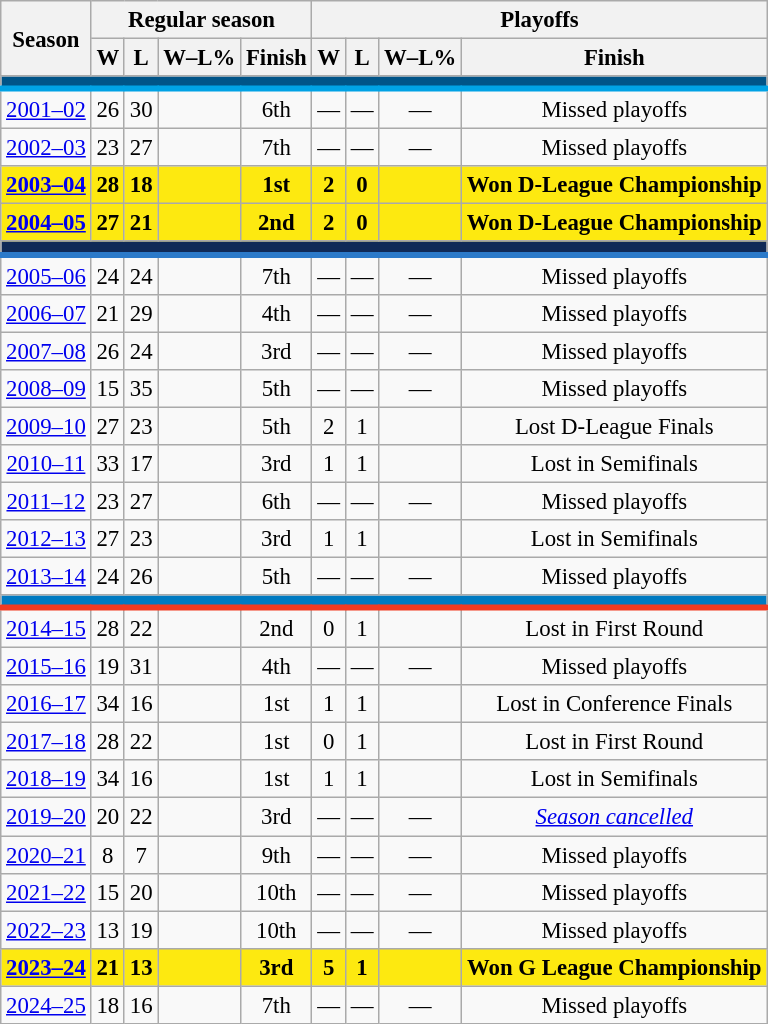<table class="wikitable" style="text-align:center; font-size: 95%">
<tr>
<th rowspan="2">Season</th>
<th colspan="4">Regular season</th>
<th colspan="4">Playoffs</th>
</tr>
<tr>
<th>W</th>
<th>L</th>
<th>W–L%</th>
<th>Finish</th>
<th>W</th>
<th>L</th>
<th>W–L%</th>
<th>Finish</th>
</tr>
<tr>
<td colspan=10 style="background:#005488; border-bottom:#00A2E5 4px solid;"></td>
</tr>
<tr>
<td><a href='#'>2001–02</a></td>
<td>26</td>
<td>30</td>
<td></td>
<td>6th</td>
<td>—</td>
<td>—</td>
<td>—</td>
<td>Missed playoffs</td>
</tr>
<tr>
<td><a href='#'>2002–03</a></td>
<td>23</td>
<td>27</td>
<td></td>
<td>7th</td>
<td>—</td>
<td>—</td>
<td>—</td>
<td>Missed playoffs</td>
</tr>
<tr style="font-weight:bold; background:#fde910;">
<td><a href='#'>2003–04</a></td>
<td>28</td>
<td>18</td>
<td></td>
<td>1st</td>
<td>2</td>
<td>0</td>
<td></td>
<td>Won D-League Championship</td>
</tr>
<tr style="font-weight:bold; background:#fde910;">
<td><a href='#'>2004–05</a></td>
<td>27</td>
<td>21</td>
<td></td>
<td>2nd</td>
<td>2</td>
<td>0</td>
<td></td>
<td>Won D-League Championship</td>
</tr>
<tr>
<td colspan=10 style="background:#102A57; border-bottom:#2C7AC9 4px solid;"></td>
</tr>
<tr>
<td><a href='#'>2005–06</a></td>
<td>24</td>
<td>24</td>
<td></td>
<td>7th</td>
<td>—</td>
<td>—</td>
<td>—</td>
<td>Missed playoffs</td>
</tr>
<tr>
<td><a href='#'>2006–07</a></td>
<td>21</td>
<td>29</td>
<td></td>
<td>4th</td>
<td>—</td>
<td>—</td>
<td>—</td>
<td>Missed playoffs</td>
</tr>
<tr>
<td><a href='#'>2007–08</a></td>
<td>26</td>
<td>24</td>
<td></td>
<td>3rd</td>
<td>—</td>
<td>—</td>
<td>—</td>
<td>Missed playoffs</td>
</tr>
<tr>
<td><a href='#'>2008–09</a></td>
<td>15</td>
<td>35</td>
<td></td>
<td>5th</td>
<td>—</td>
<td>—</td>
<td>—</td>
<td>Missed playoffs</td>
</tr>
<tr>
<td><a href='#'>2009–10</a></td>
<td>27</td>
<td>23</td>
<td></td>
<td>5th</td>
<td>2</td>
<td>1</td>
<td></td>
<td>Lost D-League Finals</td>
</tr>
<tr>
<td><a href='#'>2010–11</a></td>
<td>33</td>
<td>17</td>
<td></td>
<td>3rd</td>
<td>1</td>
<td>1</td>
<td></td>
<td>Lost in Semifinals</td>
</tr>
<tr>
<td><a href='#'>2011–12</a></td>
<td>23</td>
<td>27</td>
<td></td>
<td>6th</td>
<td>—</td>
<td>—</td>
<td>—</td>
<td>Missed playoffs</td>
</tr>
<tr>
<td><a href='#'>2012–13</a></td>
<td>27</td>
<td>23</td>
<td></td>
<td>3rd</td>
<td>1</td>
<td>1</td>
<td></td>
<td>Lost in Semifinals</td>
</tr>
<tr>
<td><a href='#'>2013–14</a></td>
<td>24</td>
<td>26</td>
<td></td>
<td>5th</td>
<td>—</td>
<td>—</td>
<td>—</td>
<td>Missed playoffs</td>
</tr>
<tr>
<td colspan=10 style="background:#007AC1; border-bottom:#F23A21 4px solid;"></td>
</tr>
<tr>
<td><a href='#'>2014–15</a></td>
<td>28</td>
<td>22</td>
<td></td>
<td>2nd</td>
<td>0</td>
<td>1</td>
<td></td>
<td>Lost in First Round</td>
</tr>
<tr>
<td><a href='#'>2015–16</a></td>
<td>19</td>
<td>31</td>
<td></td>
<td>4th</td>
<td>—</td>
<td>—</td>
<td>—</td>
<td>Missed playoffs</td>
</tr>
<tr>
<td><a href='#'>2016–17</a></td>
<td>34</td>
<td>16</td>
<td></td>
<td>1st</td>
<td>1</td>
<td>1</td>
<td></td>
<td>Lost in Conference Finals</td>
</tr>
<tr>
<td><a href='#'>2017–18</a></td>
<td>28</td>
<td>22</td>
<td></td>
<td>1st</td>
<td>0</td>
<td>1</td>
<td></td>
<td>Lost in First Round</td>
</tr>
<tr>
<td><a href='#'>2018–19</a></td>
<td>34</td>
<td>16</td>
<td></td>
<td>1st</td>
<td>1</td>
<td>1</td>
<td></td>
<td>Lost in Semifinals</td>
</tr>
<tr>
<td><a href='#'>2019–20</a></td>
<td>20</td>
<td>22</td>
<td></td>
<td>3rd</td>
<td>—</td>
<td>—</td>
<td>—</td>
<td><a href='#'><em>Season cancelled</em></a></td>
</tr>
<tr>
<td><a href='#'>2020–21</a></td>
<td>8</td>
<td>7</td>
<td></td>
<td>9th</td>
<td>—</td>
<td>—</td>
<td>—</td>
<td>Missed playoffs</td>
</tr>
<tr>
<td><a href='#'>2021–22</a></td>
<td>15</td>
<td>20</td>
<td></td>
<td>10th</td>
<td>—</td>
<td>—</td>
<td>—</td>
<td>Missed playoffs</td>
</tr>
<tr>
<td><a href='#'>2022–23</a></td>
<td>13</td>
<td>19</td>
<td></td>
<td>10th</td>
<td>—</td>
<td>—</td>
<td>—</td>
<td>Missed playoffs</td>
</tr>
<tr style="font-weight:bold; background:#fde910;">
<td><a href='#'>2023–24</a></td>
<td>21</td>
<td>13</td>
<td></td>
<td>3rd</td>
<td>5</td>
<td>1</td>
<td></td>
<td>Won G League Championship</td>
</tr>
<tr>
<td><a href='#'>2024–25</a></td>
<td>18</td>
<td>16</td>
<td></td>
<td>7th</td>
<td>—</td>
<td>—</td>
<td>—</td>
<td>Missed playoffs</td>
</tr>
</table>
